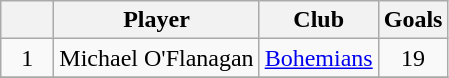<table class="wikitable" border="1">
<tr>
<th width="28"></th>
<th>Player</th>
<th>Club</th>
<th>Goals</th>
</tr>
<tr>
<td align="center">1</td>
<td>Michael O'Flanagan</td>
<td><a href='#'>Bohemians</a></td>
<td align="center">19</td>
</tr>
<tr>
</tr>
</table>
